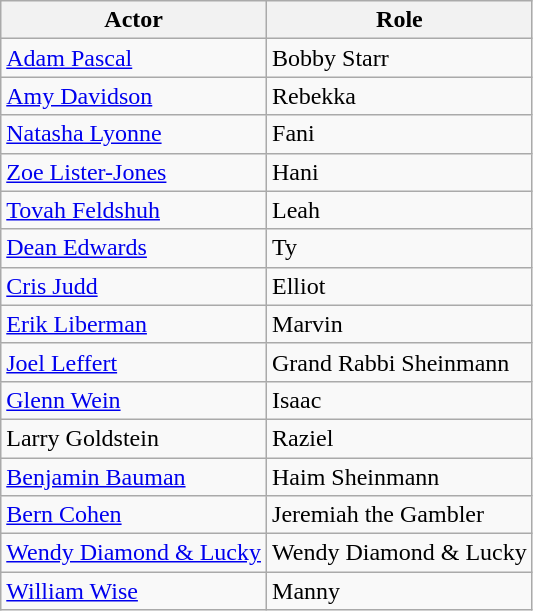<table class="wikitable">
<tr ">
<th>Actor</th>
<th>Role</th>
</tr>
<tr>
<td><a href='#'>Adam Pascal</a></td>
<td>Bobby Starr</td>
</tr>
<tr>
<td><a href='#'>Amy Davidson</a></td>
<td>Rebekka</td>
</tr>
<tr>
<td><a href='#'>Natasha Lyonne</a></td>
<td>Fani</td>
</tr>
<tr>
<td><a href='#'>Zoe Lister-Jones</a></td>
<td>Hani</td>
</tr>
<tr>
<td><a href='#'>Tovah Feldshuh</a></td>
<td>Leah</td>
</tr>
<tr>
<td><a href='#'>Dean Edwards</a></td>
<td>Ty</td>
</tr>
<tr>
<td><a href='#'>Cris Judd</a></td>
<td>Elliot</td>
</tr>
<tr>
<td><a href='#'>Erik Liberman</a></td>
<td>Marvin</td>
</tr>
<tr>
<td><a href='#'>Joel Leffert</a></td>
<td>Grand Rabbi Sheinmann</td>
</tr>
<tr>
<td><a href='#'>Glenn Wein</a></td>
<td>Isaac</td>
</tr>
<tr>
<td>Larry Goldstein</td>
<td>Raziel</td>
</tr>
<tr>
<td><a href='#'>Benjamin Bauman</a></td>
<td>Haim Sheinmann</td>
</tr>
<tr>
<td><a href='#'>Bern Cohen</a></td>
<td>Jeremiah the Gambler</td>
</tr>
<tr>
<td><a href='#'>Wendy Diamond & Lucky</a></td>
<td>Wendy Diamond & Lucky</td>
</tr>
<tr>
<td><a href='#'>William Wise</a></td>
<td>Manny</td>
</tr>
</table>
